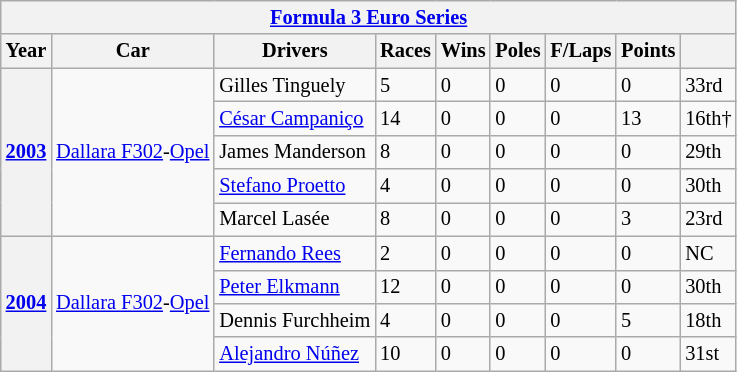<table class="wikitable" style="font-size:85%">
<tr>
<th colspan="9" style="text-align:center;"><a href='#'>Formula 3 Euro Series</a></th>
</tr>
<tr>
<th>Year</th>
<th>Car</th>
<th>Drivers</th>
<th>Races</th>
<th>Wins</th>
<th>Poles</th>
<th>F/Laps</th>
<th>Points</th>
<th></th>
</tr>
<tr>
<th rowspan="5"><a href='#'>2003</a></th>
<td rowspan="5"><a href='#'>Dallara F302</a>-<a href='#'>Opel</a></td>
<td> Gilles Tinguely</td>
<td>5</td>
<td>0</td>
<td>0</td>
<td>0</td>
<td>0</td>
<td>33rd</td>
</tr>
<tr>
<td> <a href='#'>César Campaniço</a></td>
<td>14</td>
<td>0</td>
<td>0</td>
<td>0</td>
<td>13</td>
<td>16th†</td>
</tr>
<tr>
<td> James Manderson</td>
<td>8</td>
<td>0</td>
<td>0</td>
<td>0</td>
<td>0</td>
<td>29th</td>
</tr>
<tr>
<td> <a href='#'>Stefano Proetto</a></td>
<td>4</td>
<td>0</td>
<td>0</td>
<td>0</td>
<td>0</td>
<td>30th</td>
</tr>
<tr>
<td> Marcel Lasée</td>
<td>8</td>
<td>0</td>
<td>0</td>
<td>0</td>
<td>3</td>
<td>23rd</td>
</tr>
<tr>
<th rowspan="4"><a href='#'>2004</a></th>
<td rowspan="4"><a href='#'>Dallara F302</a>-<a href='#'>Opel</a></td>
<td> <a href='#'>Fernando Rees</a></td>
<td>2</td>
<td>0</td>
<td>0</td>
<td>0</td>
<td>0</td>
<td>NC</td>
</tr>
<tr>
<td> <a href='#'>Peter Elkmann</a></td>
<td>12</td>
<td>0</td>
<td>0</td>
<td>0</td>
<td>0</td>
<td>30th</td>
</tr>
<tr>
<td> Dennis Furchheim</td>
<td>4</td>
<td>0</td>
<td>0</td>
<td>0</td>
<td>5</td>
<td>18th</td>
</tr>
<tr>
<td> <a href='#'>Alejandro Núñez</a></td>
<td>10</td>
<td>0</td>
<td>0</td>
<td>0</td>
<td>0</td>
<td>31st</td>
</tr>
</table>
